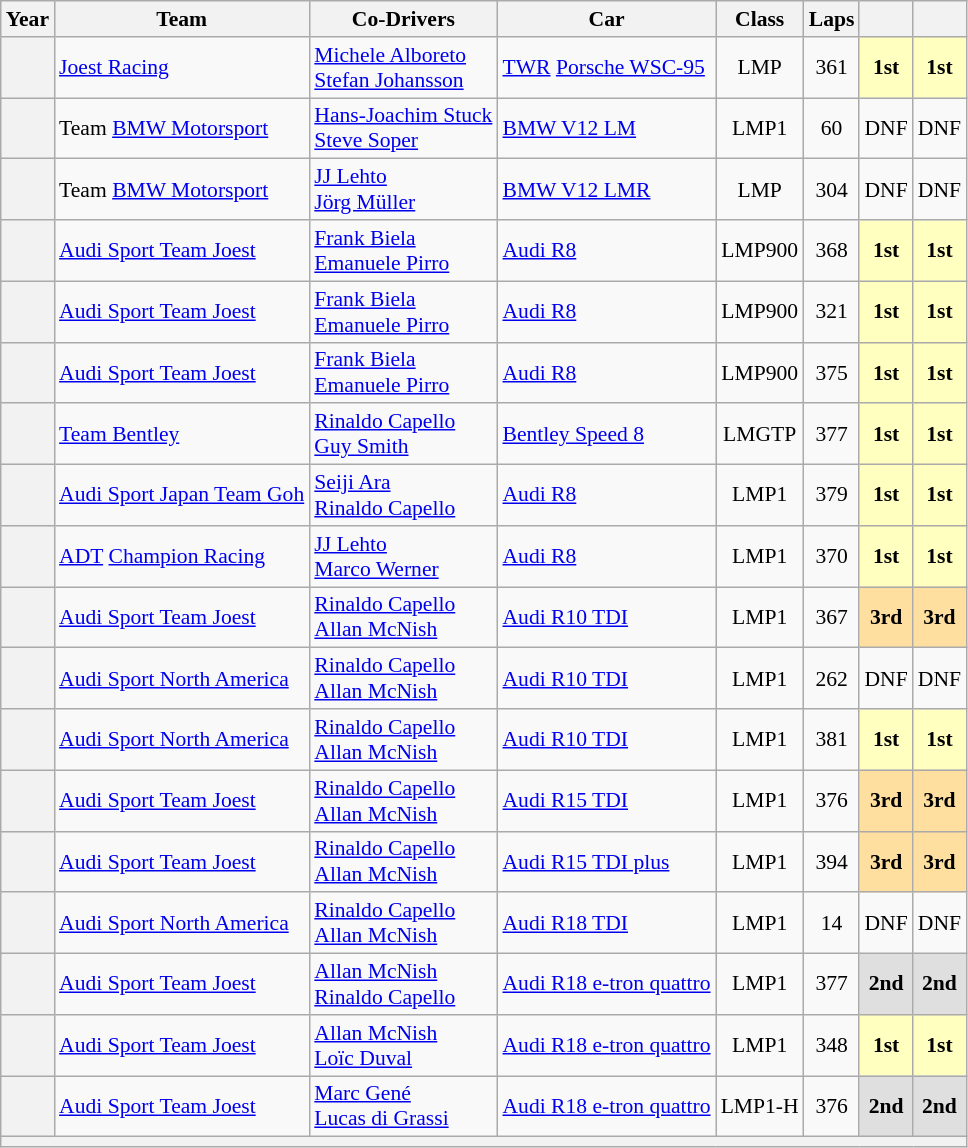<table class="wikitable" style="text-align:center; font-size:90%">
<tr>
<th>Year</th>
<th>Team</th>
<th>Co-Drivers</th>
<th>Car</th>
<th>Class</th>
<th>Laps</th>
<th></th>
<th></th>
</tr>
<tr>
<th></th>
<td align=left> <a href='#'>Joest Racing</a></td>
<td align=left nowrap> <a href='#'>Michele Alboreto</a><br> <a href='#'>Stefan Johansson</a></td>
<td align=left nowrap><a href='#'>TWR</a> <a href='#'>Porsche WSC-95</a></td>
<td>LMP</td>
<td>361</td>
<td style="background:#FFFFBF;"><strong>1st</strong></td>
<td style="background:#FFFFBF;"><strong>1st</strong></td>
</tr>
<tr>
<th></th>
<td align=left> Team <a href='#'>BMW Motorsport</a></td>
<td align=left> <a href='#'>Hans-Joachim Stuck</a><br> <a href='#'>Steve Soper</a></td>
<td align=left><a href='#'>BMW V12 LM</a></td>
<td>LMP1</td>
<td>60</td>
<td>DNF</td>
<td>DNF</td>
</tr>
<tr>
<th></th>
<td align=left> Team <a href='#'>BMW Motorsport</a></td>
<td align=left> <a href='#'>JJ Lehto</a><br> <a href='#'>Jörg Müller</a></td>
<td align=left><a href='#'>BMW V12 LMR</a></td>
<td>LMP</td>
<td>304</td>
<td>DNF</td>
<td>DNF</td>
</tr>
<tr>
<th></th>
<td align=left> <a href='#'>Audi Sport Team Joest</a></td>
<td align=left> <a href='#'>Frank Biela</a><br> <a href='#'>Emanuele Pirro</a></td>
<td align=left><a href='#'>Audi R8</a></td>
<td>LMP900</td>
<td>368</td>
<td style="background:#FFFFBF;"><strong>1st</strong></td>
<td style="background:#FFFFBF;"><strong>1st</strong></td>
</tr>
<tr>
<th></th>
<td align=left> <a href='#'>Audi Sport Team Joest</a></td>
<td align=left> <a href='#'>Frank Biela</a><br> <a href='#'>Emanuele Pirro</a></td>
<td align=left><a href='#'>Audi R8</a></td>
<td>LMP900</td>
<td>321</td>
<td style="background:#FFFFBF;"><strong>1st</strong></td>
<td style="background:#FFFFBF;"><strong>1st</strong></td>
</tr>
<tr>
<th></th>
<td align=left> <a href='#'>Audi Sport Team Joest</a></td>
<td align=left> <a href='#'>Frank Biela</a><br> <a href='#'>Emanuele Pirro</a></td>
<td align=left><a href='#'>Audi R8</a></td>
<td>LMP900</td>
<td>375</td>
<td style="background:#FFFFBF;"><strong>1st</strong></td>
<td style="background:#FFFFBF;"><strong>1st</strong></td>
</tr>
<tr>
<th></th>
<td align=left> <a href='#'>Team Bentley</a></td>
<td align=left> <a href='#'>Rinaldo Capello</a><br> <a href='#'>Guy Smith</a></td>
<td align=left><a href='#'>Bentley Speed 8</a></td>
<td>LMGTP</td>
<td>377</td>
<td style="background:#FFFFBF;"><strong>1st</strong></td>
<td style="background:#FFFFBF;"><strong>1st</strong></td>
</tr>
<tr>
<th></th>
<td align=left nowrap> <a href='#'>Audi Sport Japan Team Goh</a></td>
<td align=left nowrap> <a href='#'>Seiji Ara</a><br> <a href='#'>Rinaldo Capello</a></td>
<td align=left><a href='#'>Audi R8</a></td>
<td>LMP1</td>
<td>379</td>
<td style="background:#FFFFBF;"><strong>1st</strong></td>
<td style="background:#FFFFBF;"><strong>1st</strong></td>
</tr>
<tr>
<th></th>
<td align=left> <a href='#'>ADT</a> <a href='#'>Champion Racing</a></td>
<td align=left> <a href='#'>JJ Lehto</a><br> <a href='#'>Marco Werner</a></td>
<td align=left><a href='#'>Audi R8</a></td>
<td>LMP1</td>
<td>370</td>
<td style="background:#FFFFBF;"><strong>1st</strong></td>
<td style="background:#FFFFBF;"><strong>1st</strong></td>
</tr>
<tr>
<th></th>
<td align=left> <a href='#'>Audi Sport Team Joest</a></td>
<td align=left> <a href='#'>Rinaldo Capello</a><br> <a href='#'>Allan McNish</a></td>
<td align=left><a href='#'>Audi R10 TDI</a></td>
<td>LMP1</td>
<td>367</td>
<td style="background:#FFDF9F;"><strong>3rd</strong></td>
<td style="background:#FFDF9F;"><strong>3rd</strong></td>
</tr>
<tr>
<th></th>
<td align=left> <a href='#'>Audi Sport North America</a></td>
<td align=left> <a href='#'>Rinaldo Capello</a><br> <a href='#'>Allan McNish</a></td>
<td align=left><a href='#'>Audi R10 TDI</a></td>
<td>LMP1</td>
<td>262</td>
<td>DNF</td>
<td>DNF</td>
</tr>
<tr>
<th></th>
<td align=left> <a href='#'>Audi Sport North America</a></td>
<td align=left> <a href='#'>Rinaldo Capello</a><br> <a href='#'>Allan McNish</a></td>
<td align=left><a href='#'>Audi R10 TDI</a></td>
<td>LMP1</td>
<td>381</td>
<td style="background:#FFFFBF;"><strong>1st</strong></td>
<td style="background:#FFFFBF;"><strong>1st</strong></td>
</tr>
<tr>
<th></th>
<td align=left> <a href='#'>Audi Sport Team Joest</a></td>
<td align=left> <a href='#'>Rinaldo Capello</a><br> <a href='#'>Allan McNish</a></td>
<td align=left><a href='#'>Audi R15 TDI</a></td>
<td>LMP1</td>
<td>376</td>
<td style="background:#FFDF9F;"><strong>3rd</strong></td>
<td style="background:#FFDF9F;"><strong>3rd</strong></td>
</tr>
<tr>
<th></th>
<td align=left> <a href='#'>Audi Sport Team Joest</a></td>
<td align=left> <a href='#'>Rinaldo Capello</a><br> <a href='#'>Allan McNish</a></td>
<td align=left><a href='#'>Audi R15 TDI plus</a></td>
<td>LMP1</td>
<td>394</td>
<td style="background:#FFDF9F;"><strong>3rd</strong></td>
<td style="background:#FFDF9F;"><strong>3rd</strong></td>
</tr>
<tr>
<th></th>
<td align=left> <a href='#'>Audi Sport North America</a></td>
<td align=left> <a href='#'>Rinaldo Capello</a><br> <a href='#'>Allan McNish</a></td>
<td align=left><a href='#'>Audi R18 TDI</a></td>
<td>LMP1</td>
<td>14</td>
<td>DNF</td>
<td>DNF</td>
</tr>
<tr>
<th></th>
<td align=left> <a href='#'>Audi Sport Team Joest</a></td>
<td align=left> <a href='#'>Allan McNish</a><br> <a href='#'>Rinaldo Capello</a></td>
<td align=left><a href='#'>Audi R18 e-tron quattro</a></td>
<td>LMP1</td>
<td>377</td>
<td style="background:#DFDFDF;"><strong>2nd</strong></td>
<td style="background:#DFDFDF;"><strong>2nd</strong></td>
</tr>
<tr>
<th></th>
<td align=left> <a href='#'>Audi Sport Team Joest</a></td>
<td align=left> <a href='#'>Allan McNish</a><br> <a href='#'>Loïc Duval</a></td>
<td align=left><a href='#'>Audi R18 e-tron quattro</a></td>
<td>LMP1</td>
<td>348</td>
<td style="background:#FFFFBF;"><strong>1st</strong></td>
<td style="background:#FFFFBF;"><strong>1st</strong></td>
</tr>
<tr>
<th></th>
<td align="left"> <a href='#'>Audi Sport Team Joest</a></td>
<td align="left"> <a href='#'>Marc Gené</a><br> <a href='#'>Lucas di Grassi</a></td>
<td align="left" nowrap><a href='#'>Audi R18 e-tron quattro</a></td>
<td>LMP1-H</td>
<td>376</td>
<td style="background:#DFDFDF;"><strong>2nd</strong></td>
<td style="background:#DFDFDF;"><strong>2nd</strong></td>
</tr>
<tr>
<th colspan="8"></th>
</tr>
</table>
